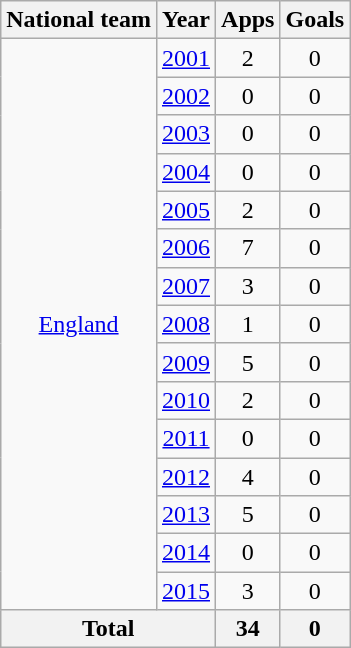<table class="wikitable" style="text-align:center">
<tr>
<th>National team</th>
<th>Year</th>
<th>Apps</th>
<th>Goals</th>
</tr>
<tr>
<td rowspan="15"><a href='#'>England</a></td>
<td><a href='#'>2001</a></td>
<td>2</td>
<td>0</td>
</tr>
<tr>
<td><a href='#'>2002</a></td>
<td>0</td>
<td>0</td>
</tr>
<tr>
<td><a href='#'>2003</a></td>
<td>0</td>
<td>0</td>
</tr>
<tr>
<td><a href='#'>2004</a></td>
<td>0</td>
<td>0</td>
</tr>
<tr>
<td><a href='#'>2005</a></td>
<td>2</td>
<td>0</td>
</tr>
<tr>
<td><a href='#'>2006</a></td>
<td>7</td>
<td>0</td>
</tr>
<tr>
<td><a href='#'>2007</a></td>
<td>3</td>
<td>0</td>
</tr>
<tr>
<td><a href='#'>2008</a></td>
<td>1</td>
<td>0</td>
</tr>
<tr>
<td><a href='#'>2009</a></td>
<td>5</td>
<td>0</td>
</tr>
<tr>
<td><a href='#'>2010</a></td>
<td>2</td>
<td>0</td>
</tr>
<tr>
<td><a href='#'>2011</a></td>
<td>0</td>
<td>0</td>
</tr>
<tr>
<td><a href='#'>2012</a></td>
<td>4</td>
<td>0</td>
</tr>
<tr>
<td><a href='#'>2013</a></td>
<td>5</td>
<td>0</td>
</tr>
<tr>
<td><a href='#'>2014</a></td>
<td>0</td>
<td>0</td>
</tr>
<tr>
<td><a href='#'>2015</a></td>
<td>3</td>
<td>0</td>
</tr>
<tr>
<th colspan="2">Total</th>
<th>34</th>
<th>0</th>
</tr>
</table>
